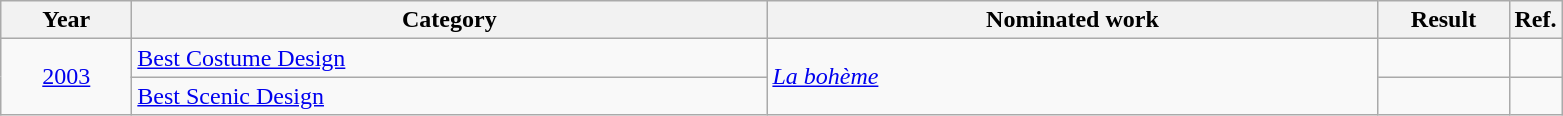<table class=wikitable>
<tr>
<th scope="col" style="width:5em;">Year</th>
<th scope="col" style="width:26em;">Category</th>
<th scope="col" style="width:25em;">Nominated work</th>
<th scope="col" style="width:5em;">Result</th>
<th>Ref.</th>
</tr>
<tr>
<td rowspan="2" style="text-align:center;"><a href='#'>2003</a></td>
<td><a href='#'>Best Costume Design</a></td>
<td rowspan="2"><em><a href='#'>La bohème</a></em></td>
<td></td>
<td style="text-align: center;"></td>
</tr>
<tr>
<td><a href='#'>Best Scenic Design</a></td>
<td></td>
<td style="text-align: center;"></td>
</tr>
</table>
